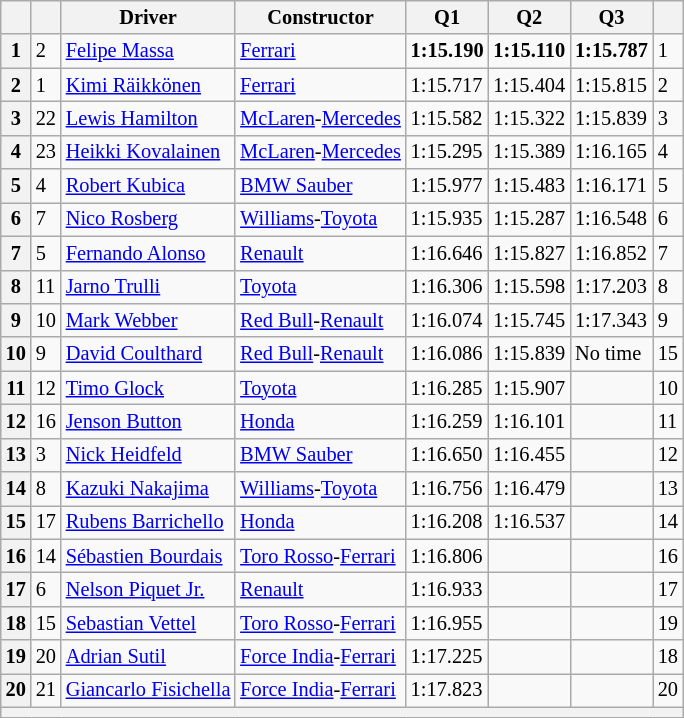<table class="wikitable sortable" style="font-size:85%">
<tr>
<th scope="col"></th>
<th scope="col"></th>
<th scope="col">Driver</th>
<th scope="col">Constructor</th>
<th scope="col">Q1</th>
<th scope="col">Q2</th>
<th scope="col">Q3</th>
<th scope="col"></th>
</tr>
<tr>
<th scope="row">1</th>
<td>2</td>
<td> <a href='#'>Felipe Massa</a></td>
<td><a href='#'>Ferrari</a></td>
<td><strong>1:15.190</strong></td>
<td><strong>1:15.110</strong></td>
<td><strong>1:15.787</strong></td>
<td>1</td>
</tr>
<tr>
<th scope="row">2</th>
<td>1</td>
<td> <a href='#'>Kimi Räikkönen</a></td>
<td><a href='#'>Ferrari</a></td>
<td>1:15.717</td>
<td>1:15.404</td>
<td>1:15.815</td>
<td>2</td>
</tr>
<tr>
<th scope="row">3</th>
<td>22</td>
<td> <a href='#'>Lewis Hamilton</a></td>
<td><a href='#'>McLaren</a>-<a href='#'>Mercedes</a></td>
<td>1:15.582</td>
<td>1:15.322</td>
<td>1:15.839</td>
<td>3</td>
</tr>
<tr>
<th scope="row">4</th>
<td>23</td>
<td> <a href='#'>Heikki Kovalainen</a></td>
<td><a href='#'>McLaren</a>-<a href='#'>Mercedes</a></td>
<td>1:15.295</td>
<td>1:15.389</td>
<td>1:16.165</td>
<td>4</td>
</tr>
<tr>
<th scope="row">5</th>
<td>4</td>
<td> <a href='#'>Robert Kubica</a></td>
<td><a href='#'>BMW Sauber</a></td>
<td>1:15.977</td>
<td>1:15.483</td>
<td>1:16.171</td>
<td>5</td>
</tr>
<tr>
<th scope="row">6</th>
<td>7</td>
<td> <a href='#'>Nico Rosberg</a></td>
<td><a href='#'>Williams</a>-<a href='#'>Toyota</a></td>
<td>1:15.935</td>
<td>1:15.287</td>
<td>1:16.548</td>
<td>6</td>
</tr>
<tr>
<th scope="row">7</th>
<td>5</td>
<td> <a href='#'>Fernando Alonso</a></td>
<td><a href='#'>Renault</a></td>
<td>1:16.646</td>
<td>1:15.827</td>
<td>1:16.852</td>
<td>7</td>
</tr>
<tr>
<th scope="row">8</th>
<td>11</td>
<td> <a href='#'>Jarno Trulli</a></td>
<td><a href='#'>Toyota</a></td>
<td>1:16.306</td>
<td>1:15.598</td>
<td>1:17.203</td>
<td>8</td>
</tr>
<tr>
<th scope="row">9</th>
<td>10</td>
<td> <a href='#'>Mark Webber</a></td>
<td><a href='#'>Red Bull</a>-<a href='#'>Renault</a></td>
<td>1:16.074</td>
<td>1:15.745</td>
<td>1:17.343</td>
<td>9</td>
</tr>
<tr>
<th scope="row">10</th>
<td>9</td>
<td> <a href='#'>David Coulthard</a></td>
<td><a href='#'>Red Bull</a>-<a href='#'>Renault</a></td>
<td>1:16.086</td>
<td>1:15.839</td>
<td data-sort-value="10">No time</td>
<td>15</td>
</tr>
<tr>
<th scope="row">11</th>
<td>12</td>
<td> <a href='#'>Timo Glock</a></td>
<td><a href='#'>Toyota</a></td>
<td>1:16.285</td>
<td>1:15.907</td>
<td data-sort-value="11"></td>
<td>10</td>
</tr>
<tr>
<th scope="row">12</th>
<td>16</td>
<td> <a href='#'>Jenson Button</a></td>
<td><a href='#'>Honda</a></td>
<td>1:16.259</td>
<td>1:16.101</td>
<td data-sort-value="12"></td>
<td>11</td>
</tr>
<tr>
<th scope="row">13</th>
<td>3</td>
<td> <a href='#'>Nick Heidfeld</a></td>
<td><a href='#'>BMW Sauber</a></td>
<td>1:16.650</td>
<td>1:16.455</td>
<td data-sort-value="13"></td>
<td>12</td>
</tr>
<tr>
<th scope="row">14</th>
<td>8</td>
<td> <a href='#'>Kazuki Nakajima</a></td>
<td><a href='#'>Williams</a>-<a href='#'>Toyota</a></td>
<td>1:16.756</td>
<td>1:16.479</td>
<td data-sort-value="14"></td>
<td>13</td>
</tr>
<tr>
<th scope="row">15</th>
<td>17</td>
<td> <a href='#'>Rubens Barrichello</a></td>
<td><a href='#'>Honda</a></td>
<td>1:16.208</td>
<td>1:16.537</td>
<td data-sort-value="15"></td>
<td>14</td>
</tr>
<tr>
<th scope="row">16</th>
<td>14</td>
<td> <a href='#'>Sébastien Bourdais</a></td>
<td><a href='#'>Toro Rosso</a>-<a href='#'>Ferrari</a></td>
<td>1:16.806</td>
<td data-sort-value="16"></td>
<td data-sort-value="16"></td>
<td>16</td>
</tr>
<tr>
<th scope="row">17</th>
<td>6</td>
<td> <a href='#'>Nelson Piquet Jr.</a></td>
<td><a href='#'>Renault</a></td>
<td>1:16.933</td>
<td data-sort-value="17"></td>
<td data-sort-value="17"></td>
<td>17</td>
</tr>
<tr>
<th scope="row">18</th>
<td>15</td>
<td> <a href='#'>Sebastian Vettel</a></td>
<td><a href='#'>Toro Rosso</a>-<a href='#'>Ferrari</a></td>
<td>1:16.955</td>
<td data-sort-value="18"></td>
<td data-sort-value="18"></td>
<td>19</td>
</tr>
<tr>
<th scope="row">19</th>
<td>20</td>
<td> <a href='#'>Adrian Sutil</a></td>
<td><a href='#'>Force India</a>-<a href='#'>Ferrari</a></td>
<td>1:17.225</td>
<td data-sort-value="19"></td>
<td data-sort-value="19"></td>
<td>18</td>
</tr>
<tr>
<th scope="row">20</th>
<td>21</td>
<td> <a href='#'>Giancarlo Fisichella</a></td>
<td><a href='#'>Force India</a>-<a href='#'>Ferrari</a></td>
<td>1:17.823</td>
<td data-sort-value="20"></td>
<td data-sort-value="20"></td>
<td>20</td>
</tr>
<tr>
<th colspan="8"></th>
</tr>
</table>
